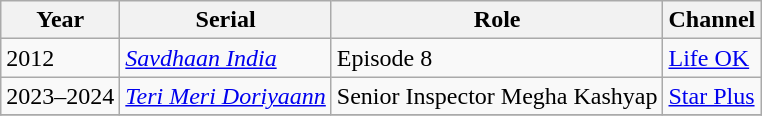<table class="wikitable sortable">
<tr>
<th>Year</th>
<th>Serial</th>
<th>Role</th>
<th>Channel</th>
</tr>
<tr>
<td>2012</td>
<td><em><a href='#'>Savdhaan India</a></em></td>
<td>Episode 8</td>
<td><a href='#'>Life OK</a></td>
</tr>
<tr>
<td>2023–2024</td>
<td><em><a href='#'>Teri Meri Doriyaann</a></em></td>
<td>Senior Inspector Megha Kashyap</td>
<td><a href='#'>Star Plus</a></td>
</tr>
<tr>
</tr>
</table>
